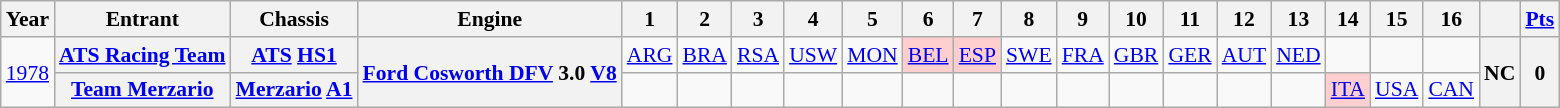<table class="wikitable" style="text-align:center; font-size:90%">
<tr>
<th>Year</th>
<th>Entrant</th>
<th>Chassis</th>
<th>Engine</th>
<th>1</th>
<th>2</th>
<th>3</th>
<th>4</th>
<th>5</th>
<th>6</th>
<th>7</th>
<th>8</th>
<th>9</th>
<th>10</th>
<th>11</th>
<th>12</th>
<th>13</th>
<th>14</th>
<th>15</th>
<th>16</th>
<th></th>
<th><a href='#'>Pts</a></th>
</tr>
<tr>
<td rowspan=2><a href='#'>1978</a></td>
<th><a href='#'>ATS Racing Team</a></th>
<th><a href='#'>ATS</a> <a href='#'>HS1</a></th>
<th rowspan=2><a href='#'>Ford Cosworth DFV</a> 3.0 <a href='#'>V8</a></th>
<td><a href='#'>ARG</a></td>
<td><a href='#'>BRA</a></td>
<td><a href='#'>RSA</a></td>
<td><a href='#'>USW</a></td>
<td><a href='#'>MON</a></td>
<td style="background:#FFCFCF;"><a href='#'>BEL</a><br></td>
<td style="background:#FFCFCF;"><a href='#'>ESP</a><br></td>
<td><a href='#'>SWE</a></td>
<td><a href='#'>FRA</a></td>
<td><a href='#'>GBR</a></td>
<td><a href='#'>GER</a></td>
<td><a href='#'>AUT</a></td>
<td><a href='#'>NED</a></td>
<td></td>
<td></td>
<td></td>
<th rowspan=2>NC</th>
<th rowspan=2>0</th>
</tr>
<tr>
<th><a href='#'>Team Merzario</a></th>
<th><a href='#'>Merzario</a> <a href='#'>A1</a></th>
<td></td>
<td></td>
<td></td>
<td></td>
<td></td>
<td></td>
<td></td>
<td></td>
<td></td>
<td></td>
<td></td>
<td></td>
<td></td>
<td style="background:#FFCFCF;"><a href='#'>ITA</a><br></td>
<td><a href='#'>USA</a></td>
<td><a href='#'>CAN</a></td>
</tr>
</table>
